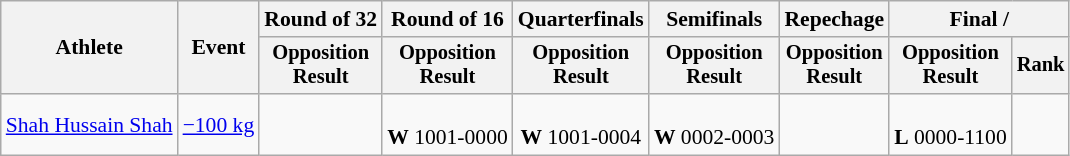<table class="wikitable" style="font-size:90%;">
<tr>
<th rowspan=2>Athlete</th>
<th rowspan=2>Event</th>
<th>Round of 32</th>
<th>Round of 16</th>
<th>Quarterfinals</th>
<th>Semifinals</th>
<th>Repechage</th>
<th colspan=2>Final / </th>
</tr>
<tr style="font-size:95%">
<th>Opposition<br>Result</th>
<th>Opposition<br>Result</th>
<th>Opposition<br>Result</th>
<th>Opposition<br>Result</th>
<th>Opposition<br>Result</th>
<th>Opposition<br>Result</th>
<th>Rank</th>
</tr>
<tr align=center>
<td align=left><a href='#'>Shah Hussain Shah</a></td>
<td align=left><a href='#'>−100 kg</a></td>
<td></td>
<td><br><strong>W</strong> 1001-0000</td>
<td><br><strong>W</strong> 1001-0004</td>
<td><br><strong>W</strong> 0002-0003</td>
<td></td>
<td><br><strong>L</strong> 0000-1100</td>
<td></td>
</tr>
</table>
